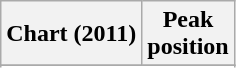<table class="wikitable">
<tr>
<th>Chart (2011)</th>
<th>Peak<br>position</th>
</tr>
<tr>
</tr>
<tr>
</tr>
</table>
